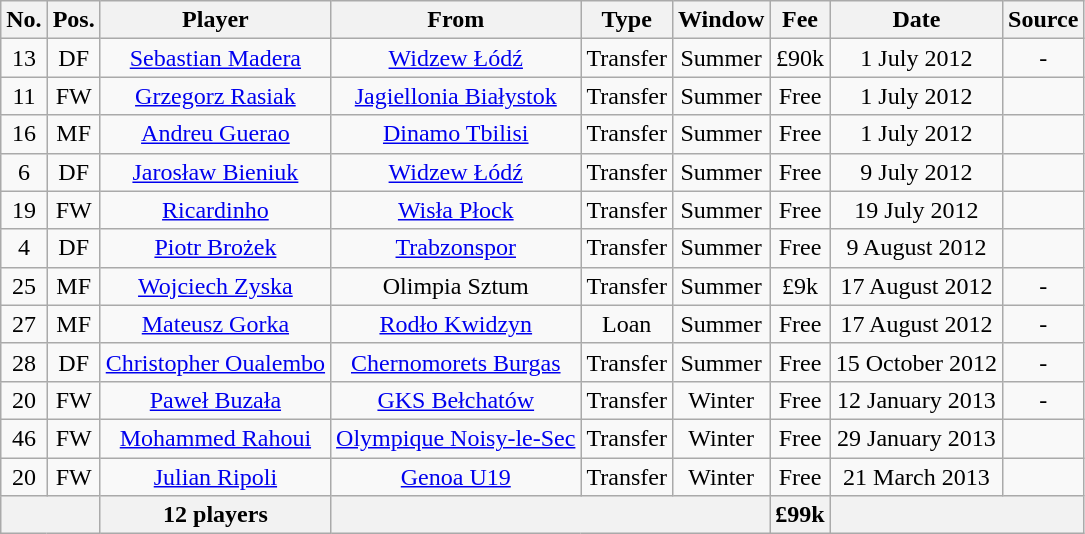<table class="wikitable" style="text-align: center">
<tr>
<th>No.</th>
<th>Pos.</th>
<th>Player</th>
<th>From</th>
<th>Type</th>
<th>Window</th>
<th>Fee</th>
<th>Date</th>
<th>Source</th>
</tr>
<tr>
<td>13</td>
<td>DF</td>
<td><a href='#'>Sebastian Madera</a></td>
<td><a href='#'>Widzew Łódź</a></td>
<td>Transfer</td>
<td>Summer</td>
<td>£90k</td>
<td>1 July 2012</td>
<td>-</td>
</tr>
<tr>
<td>11</td>
<td>FW</td>
<td><a href='#'>Grzegorz Rasiak</a></td>
<td><a href='#'>Jagiellonia Białystok</a></td>
<td>Transfer</td>
<td>Summer</td>
<td>Free</td>
<td>1 July 2012</td>
<td></td>
</tr>
<tr>
<td>16</td>
<td>MF</td>
<td><a href='#'>Andreu Guerao</a></td>
<td><a href='#'>Dinamo Tbilisi</a></td>
<td>Transfer</td>
<td>Summer</td>
<td>Free</td>
<td>1 July 2012</td>
<td></td>
</tr>
<tr>
<td>6</td>
<td>DF</td>
<td><a href='#'>Jarosław Bieniuk</a></td>
<td><a href='#'>Widzew Łódź</a></td>
<td>Transfer</td>
<td>Summer</td>
<td>Free</td>
<td>9 July 2012</td>
<td></td>
</tr>
<tr>
<td>19</td>
<td>FW</td>
<td><a href='#'>Ricardinho</a></td>
<td><a href='#'>Wisła Płock</a></td>
<td>Transfer</td>
<td>Summer</td>
<td>Free</td>
<td>19 July 2012</td>
<td></td>
</tr>
<tr>
<td>4</td>
<td>DF</td>
<td><a href='#'>Piotr Brożek</a></td>
<td><a href='#'>Trabzonspor</a></td>
<td>Transfer</td>
<td>Summer</td>
<td>Free</td>
<td>9 August 2012</td>
<td></td>
</tr>
<tr>
<td>25</td>
<td>MF</td>
<td><a href='#'>Wojciech Zyska</a></td>
<td>Olimpia Sztum</td>
<td>Transfer</td>
<td>Summer</td>
<td>£9k</td>
<td>17 August 2012</td>
<td>-</td>
</tr>
<tr>
<td>27</td>
<td>MF</td>
<td><a href='#'>Mateusz Gorka</a></td>
<td><a href='#'>Rodło Kwidzyn</a></td>
<td>Loan</td>
<td>Summer</td>
<td>Free</td>
<td>17 August 2012</td>
<td>-</td>
</tr>
<tr>
<td>28</td>
<td>DF</td>
<td><a href='#'>Christopher Oualembo</a></td>
<td><a href='#'>Chernomorets Burgas</a></td>
<td>Transfer</td>
<td>Summer</td>
<td>Free</td>
<td>15 October 2012</td>
<td>-</td>
</tr>
<tr>
<td>20</td>
<td>FW</td>
<td><a href='#'>Paweł Buzała</a></td>
<td><a href='#'>GKS Bełchatów</a></td>
<td>Transfer</td>
<td>Winter</td>
<td>Free</td>
<td>12 January 2013</td>
<td>-</td>
</tr>
<tr>
<td>46</td>
<td>FW</td>
<td><a href='#'>Mohammed Rahoui</a></td>
<td><a href='#'>Olympique Noisy-le-Sec</a></td>
<td>Transfer</td>
<td>Winter</td>
<td>Free</td>
<td>29 January 2013</td>
<td></td>
</tr>
<tr>
<td>20</td>
<td>FW</td>
<td><a href='#'>Julian Ripoli</a></td>
<td><a href='#'>Genoa U19</a></td>
<td>Transfer</td>
<td>Winter</td>
<td>Free</td>
<td>21 March 2013</td>
<td></td>
</tr>
<tr>
<th colspan=2></th>
<th>12 players</th>
<th colspan=3></th>
<th>£99k</th>
<th colspan=2></th>
</tr>
</table>
